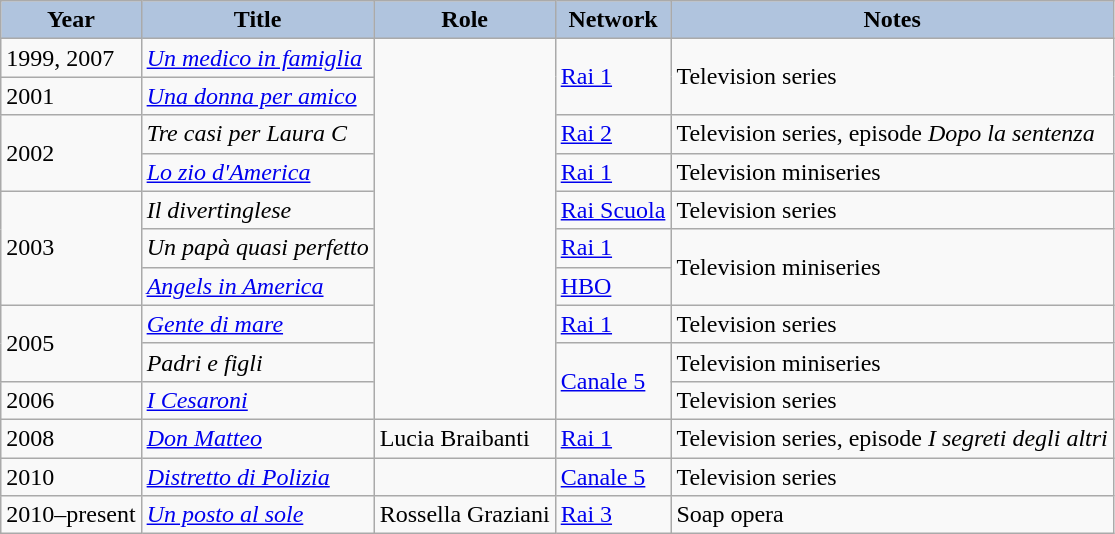<table class="wikitable">
<tr>
<th style="background:#B0C4DE;">Year</th>
<th style="background:#B0C4DE;">Title</th>
<th style="background:#B0C4DE;">Role</th>
<th style="background:#B0C4DE;">Network</th>
<th style="background:#B0C4DE;">Notes</th>
</tr>
<tr>
<td>1999, 2007</td>
<td><em><a href='#'>Un medico in famiglia</a></em></td>
<td rowspan="10"></td>
<td rowspan="2"><a href='#'>Rai 1</a></td>
<td rowspan="2">Television series</td>
</tr>
<tr>
<td>2001</td>
<td><em><a href='#'>Una donna per amico</a></em></td>
</tr>
<tr>
<td rowspan="2">2002</td>
<td><em>Tre casi per Laura C</em></td>
<td><a href='#'>Rai 2</a></td>
<td>Television series, episode <em>Dopo la sentenza</em></td>
</tr>
<tr>
<td><em><a href='#'>Lo zio d'America</a></em></td>
<td><a href='#'>Rai 1</a></td>
<td>Television miniseries</td>
</tr>
<tr>
<td rowspan="3">2003</td>
<td><em>Il divertinglese</em></td>
<td><a href='#'>Rai Scuola</a></td>
<td>Television series</td>
</tr>
<tr>
<td><em>Un papà quasi perfetto</em></td>
<td><a href='#'>Rai 1</a></td>
<td rowspan="2">Television miniseries</td>
</tr>
<tr>
<td><em><a href='#'>Angels in America</a></em></td>
<td><a href='#'>HBO</a></td>
</tr>
<tr>
<td rowspan="2">2005</td>
<td><em><a href='#'>Gente di mare</a></em></td>
<td><a href='#'>Rai 1</a></td>
<td>Television series</td>
</tr>
<tr>
<td><em>Padri e figli</em></td>
<td rowspan="2"><a href='#'>Canale 5</a></td>
<td>Television miniseries</td>
</tr>
<tr>
<td>2006</td>
<td><em><a href='#'>I Cesaroni</a></em></td>
<td>Television series</td>
</tr>
<tr>
<td>2008</td>
<td><em><a href='#'>Don Matteo</a></em></td>
<td>Lucia Braibanti</td>
<td><a href='#'>Rai 1</a></td>
<td>Television series, episode <em>I segreti degli altri</em></td>
</tr>
<tr>
<td>2010</td>
<td><em><a href='#'>Distretto di Polizia</a></em></td>
<td></td>
<td><a href='#'>Canale 5</a></td>
<td>Television series</td>
</tr>
<tr>
<td>2010–present</td>
<td><em><a href='#'>Un posto al sole</a></em></td>
<td>Rossella Graziani</td>
<td><a href='#'>Rai 3</a></td>
<td>Soap opera</td>
</tr>
</table>
